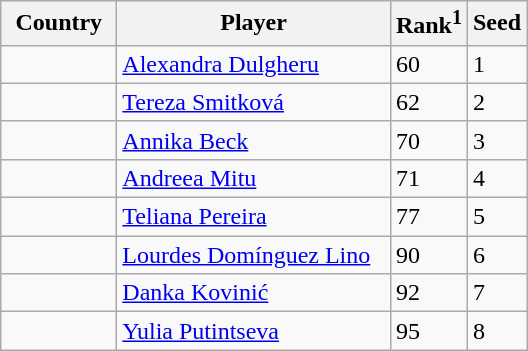<table class="sortable wikitable">
<tr>
<th width="70">Country</th>
<th width="175">Player</th>
<th>Rank<sup>1</sup></th>
<th>Seed</th>
</tr>
<tr>
<td></td>
<td><a href='#'>Alexandra Dulgheru</a></td>
<td>60</td>
<td>1</td>
</tr>
<tr>
<td></td>
<td><a href='#'>Tereza Smitková</a></td>
<td>62</td>
<td>2</td>
</tr>
<tr>
<td></td>
<td><a href='#'>Annika Beck</a></td>
<td>70</td>
<td>3</td>
</tr>
<tr>
<td></td>
<td><a href='#'>Andreea Mitu</a></td>
<td>71</td>
<td>4</td>
</tr>
<tr>
<td></td>
<td><a href='#'>Teliana Pereira</a></td>
<td>77</td>
<td>5</td>
</tr>
<tr>
<td></td>
<td><a href='#'>Lourdes Domínguez Lino</a></td>
<td>90</td>
<td>6</td>
</tr>
<tr>
<td></td>
<td><a href='#'>Danka Kovinić</a></td>
<td>92</td>
<td>7</td>
</tr>
<tr>
<td></td>
<td><a href='#'>Yulia Putintseva</a></td>
<td>95</td>
<td>8</td>
</tr>
</table>
